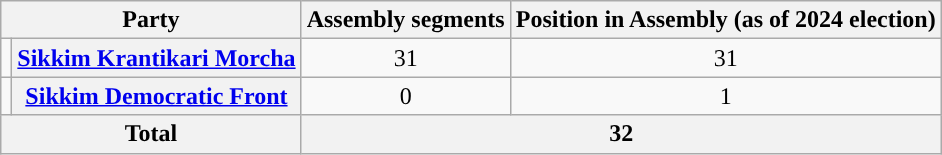<table class="wikitable" style="text-align:center">
<tr>
<th colspan=2>Party</th>
<th>Assembly segments</th>
<th>Position in Assembly (as of 2024 election)</th>
</tr>
<tr>
<td></td>
<th><a href='#'>Sikkim Krantikari Morcha</a></th>
<td>31</td>
<td>31</td>
</tr>
<tr>
<td></td>
<th><a href='#'>Sikkim Democratic Front</a></th>
<td>0</td>
<td>1</td>
</tr>
<tr>
<th colspan=2>Total</th>
<th colspan=2>32</th>
</tr>
</table>
